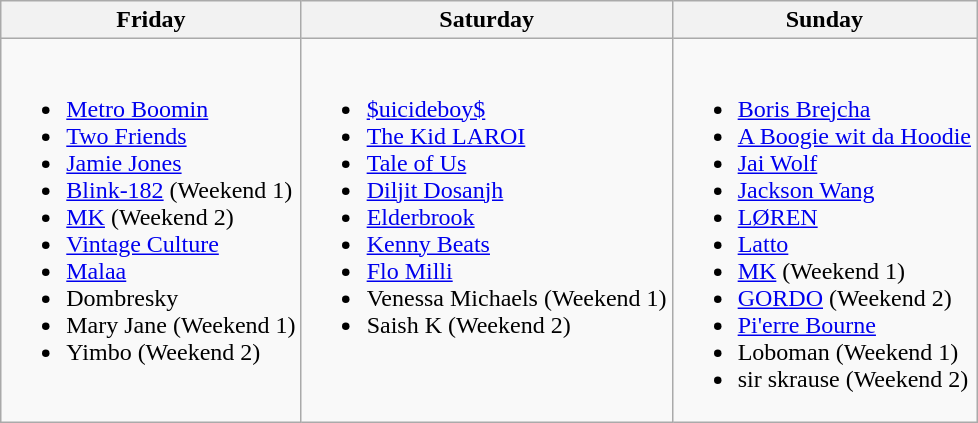<table class="wikitable">
<tr>
<th>Friday</th>
<th>Saturday</th>
<th>Sunday</th>
</tr>
<tr valign="top">
<td><br><ul><li><a href='#'>Metro Boomin</a></li><li><a href='#'>Two Friends</a></li><li><a href='#'>Jamie Jones</a></li><li><a href='#'>Blink-182</a> (Weekend 1)</li><li><a href='#'>MK</a> (Weekend 2)</li><li><a href='#'>Vintage Culture</a></li><li><a href='#'>Malaa</a></li><li>Dombresky</li><li>Mary Jane (Weekend 1)</li><li>Yimbo (Weekend 2)</li></ul></td>
<td><br><ul><li><a href='#'>$uicideboy$</a></li><li><a href='#'>The Kid LAROI</a></li><li><a href='#'>Tale of Us</a></li><li><a href='#'>Diljit Dosanjh</a></li><li><a href='#'>Elderbrook</a></li><li><a href='#'>Kenny Beats</a></li><li><a href='#'>Flo Milli</a></li><li>Venessa Michaels (Weekend 1)</li><li>Saish K (Weekend 2)</li></ul></td>
<td><br><ul><li><a href='#'>Boris Brejcha</a></li><li><a href='#'>A Boogie wit da Hoodie</a></li><li><a href='#'>Jai Wolf</a></li><li><a href='#'>Jackson Wang</a></li><li><a href='#'>LØREN</a></li><li><a href='#'>Latto</a></li><li><a href='#'>MK</a> (Weekend 1)</li><li><a href='#'>GORDO</a> (Weekend 2)</li><li><a href='#'>Pi'erre Bourne</a></li><li>Loboman (Weekend 1)</li><li>sir skrause (Weekend 2)</li></ul></td>
</tr>
</table>
